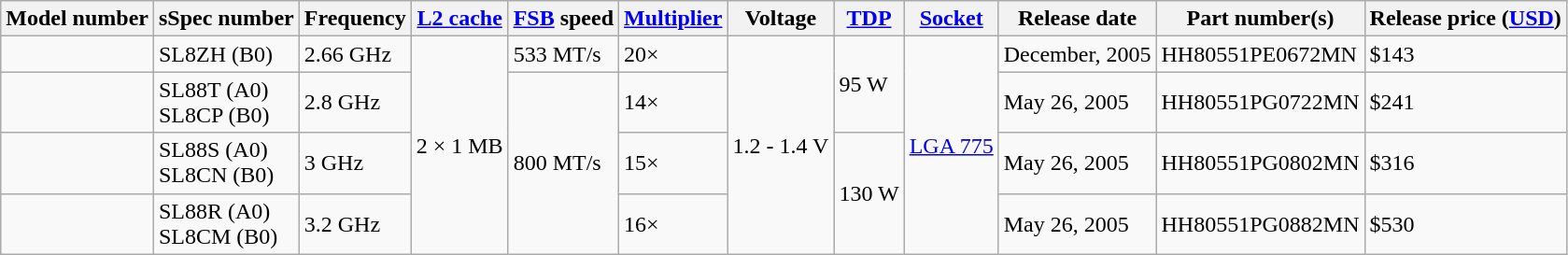<table class="wikitable">
<tr>
<th>Model number</th>
<th>sSpec number</th>
<th>Frequency</th>
<th><a href='#'>L2 cache</a></th>
<th><a href='#'>FSB</a> speed</th>
<th><a href='#'>Multiplier</a></th>
<th>Voltage</th>
<th><a href='#'>TDP</a></th>
<th><a href='#'>Socket</a></th>
<th>Release date</th>
<th>Part number(s)</th>
<th>Release price (<a href='#'>USD</a>)</th>
</tr>
<tr>
<td></td>
<td>SL8ZH (B0)</td>
<td>2.66 GHz</td>
<td rowspan="4">2 × 1 MB</td>
<td>533 MT/s</td>
<td>20×</td>
<td rowspan="4">1.2 - 1.4 V</td>
<td rowspan="2">95 W</td>
<td rowspan="4"><a href='#'>LGA 775</a></td>
<td>December, 2005</td>
<td>HH80551PE0672MN</td>
<td>$143</td>
</tr>
<tr>
<td></td>
<td>SL88T (A0)<br>SL8CP (B0)</td>
<td>2.8 GHz</td>
<td rowspan="3">800 MT/s</td>
<td>14×</td>
<td>May 26, 2005</td>
<td>HH80551PG0722MN</td>
<td>$241</td>
</tr>
<tr>
<td></td>
<td>SL88S (A0)<br>SL8CN (B0)</td>
<td>3 GHz</td>
<td>15×</td>
<td rowspan="2">130 W</td>
<td>May 26, 2005</td>
<td>HH80551PG0802MN</td>
<td>$316</td>
</tr>
<tr>
<td></td>
<td>SL88R (A0)<br>SL8CM (B0)</td>
<td>3.2 GHz</td>
<td>16×</td>
<td>May 26, 2005</td>
<td>HH80551PG0882MN</td>
<td>$530</td>
</tr>
</table>
